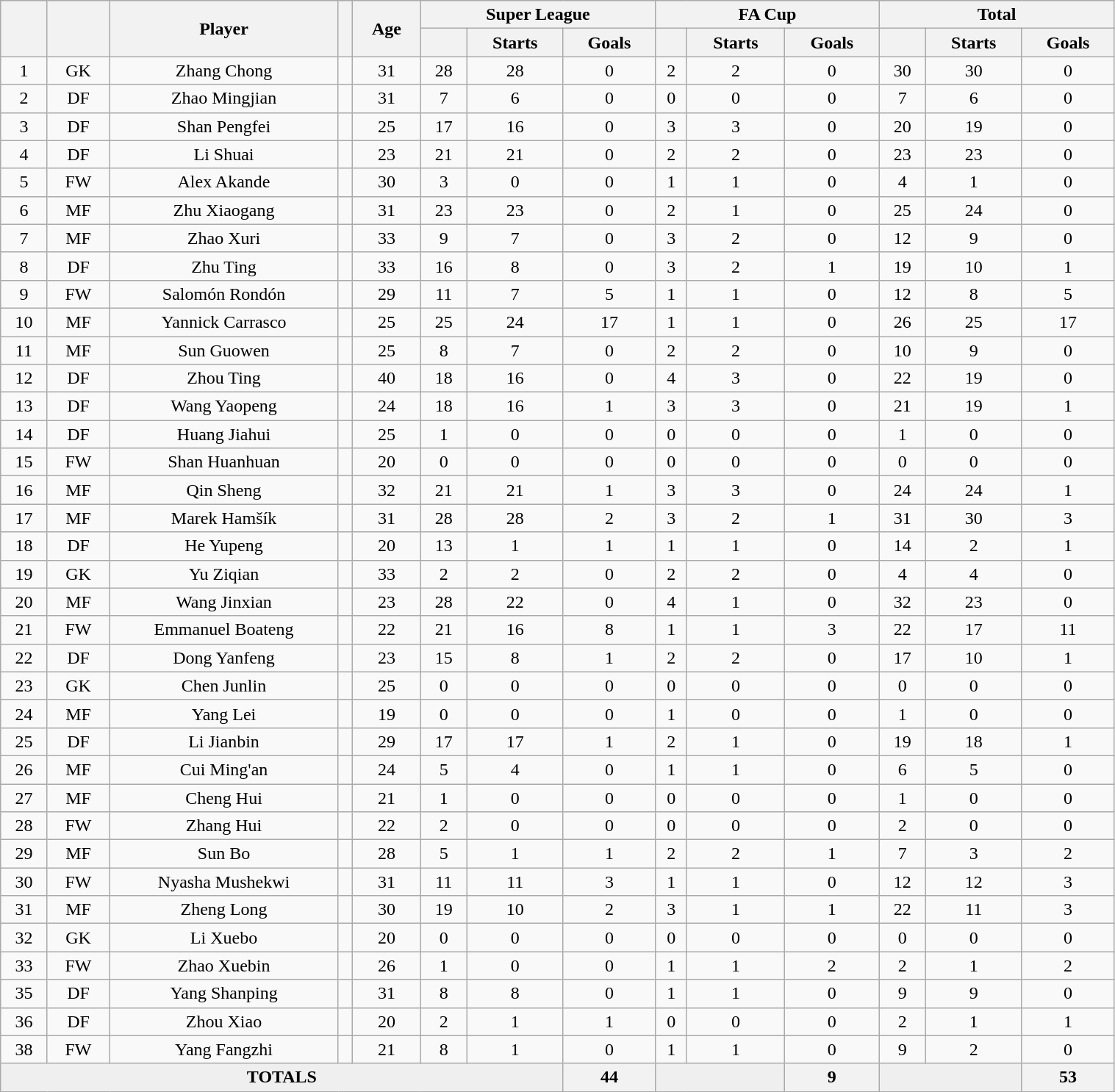<table class="wikitable" width="80%" style="text-align:center">
<tr>
<th rowspan="2"></th>
<th rowspan="2"></th>
<th rowspan="2" width="200">Player</th>
<th rowspan="2"></th>
<th rowspan="2">Age</th>
<th colspan="3" width="105">Super League</th>
<th colspan="3" width="105">FA Cup</th>
<th colspan="3" width="105">Total</th>
</tr>
<tr>
<th></th>
<th>Starts</th>
<th>Goals</th>
<th></th>
<th>Starts</th>
<th>Goals</th>
<th></th>
<th>Starts</th>
<th>Goals</th>
</tr>
<tr>
<td>1</td>
<td>GK</td>
<td>Zhang Chong</td>
<td></td>
<td>31</td>
<td>28</td>
<td>28</td>
<td>0</td>
<td>2</td>
<td>2</td>
<td>0</td>
<td>30</td>
<td>30</td>
<td>0</td>
</tr>
<tr>
<td>2</td>
<td>DF</td>
<td>Zhao Mingjian</td>
<td></td>
<td>31</td>
<td>7</td>
<td>6</td>
<td>0</td>
<td>0</td>
<td>0</td>
<td>0</td>
<td>7</td>
<td>6</td>
<td>0</td>
</tr>
<tr>
<td>3</td>
<td>DF</td>
<td>Shan Pengfei</td>
<td></td>
<td>25</td>
<td>17</td>
<td>16</td>
<td>0</td>
<td>3</td>
<td>3</td>
<td>0</td>
<td>20</td>
<td>19</td>
<td>0</td>
</tr>
<tr>
<td>4</td>
<td>DF</td>
<td>Li Shuai</td>
<td></td>
<td>23</td>
<td>21</td>
<td>21</td>
<td>0</td>
<td>2</td>
<td>2</td>
<td>0</td>
<td>23</td>
<td>23</td>
<td>0</td>
</tr>
<tr>
<td>5</td>
<td>FW</td>
<td>Alex Akande</td>
<td></td>
<td>30</td>
<td>3</td>
<td>0</td>
<td>0</td>
<td>1</td>
<td>1</td>
<td>0</td>
<td>4</td>
<td>1</td>
<td>0</td>
</tr>
<tr>
<td>6</td>
<td>MF</td>
<td>Zhu Xiaogang</td>
<td></td>
<td>31</td>
<td>23</td>
<td>23</td>
<td>0</td>
<td>2</td>
<td>1</td>
<td>0</td>
<td>25</td>
<td>24</td>
<td>0</td>
</tr>
<tr>
<td>7</td>
<td>MF</td>
<td>Zhao Xuri</td>
<td></td>
<td>33</td>
<td>9</td>
<td>7</td>
<td>0</td>
<td>3</td>
<td>2</td>
<td>0</td>
<td>12</td>
<td>9</td>
<td>0</td>
</tr>
<tr>
<td>8</td>
<td>DF</td>
<td>Zhu Ting</td>
<td></td>
<td>33</td>
<td>16</td>
<td>8</td>
<td>0</td>
<td>3</td>
<td>2</td>
<td>1</td>
<td>19</td>
<td>10</td>
<td>1</td>
</tr>
<tr>
<td>9</td>
<td>FW</td>
<td>Salomón Rondón</td>
<td></td>
<td>29</td>
<td>11</td>
<td>7</td>
<td>5</td>
<td>1</td>
<td>1</td>
<td>0</td>
<td>12</td>
<td>8</td>
<td>5</td>
</tr>
<tr>
<td>10</td>
<td>MF</td>
<td>Yannick Carrasco</td>
<td></td>
<td>25</td>
<td>25</td>
<td>24</td>
<td>17</td>
<td>1</td>
<td>1</td>
<td>0</td>
<td>26</td>
<td>25</td>
<td>17</td>
</tr>
<tr>
<td>11</td>
<td>MF</td>
<td>Sun Guowen</td>
<td></td>
<td>25</td>
<td>8</td>
<td>7</td>
<td>0</td>
<td>2</td>
<td>2</td>
<td>0</td>
<td>10</td>
<td>9</td>
<td>0</td>
</tr>
<tr>
<td>12</td>
<td>DF</td>
<td>Zhou Ting</td>
<td></td>
<td>40</td>
<td>18</td>
<td>16</td>
<td>0</td>
<td>4</td>
<td>3</td>
<td>0</td>
<td>22</td>
<td>19</td>
<td>0</td>
</tr>
<tr>
<td>13</td>
<td>DF</td>
<td>Wang Yaopeng</td>
<td></td>
<td>24</td>
<td>18</td>
<td>16</td>
<td>1</td>
<td>3</td>
<td>3</td>
<td>0</td>
<td>21</td>
<td>19</td>
<td>1</td>
</tr>
<tr>
<td>14</td>
<td>DF</td>
<td>Huang Jiahui</td>
<td></td>
<td>25</td>
<td>1</td>
<td>0</td>
<td>0</td>
<td>0</td>
<td>0</td>
<td>0</td>
<td>1</td>
<td>0</td>
<td>0</td>
</tr>
<tr>
<td>15</td>
<td>FW</td>
<td>Shan Huanhuan</td>
<td></td>
<td>20</td>
<td>0</td>
<td>0</td>
<td>0</td>
<td>0</td>
<td>0</td>
<td>0</td>
<td>0</td>
<td>0</td>
<td>0</td>
</tr>
<tr>
<td>16</td>
<td>MF</td>
<td>Qin Sheng</td>
<td></td>
<td>32</td>
<td>21</td>
<td>21</td>
<td>1</td>
<td>3</td>
<td>3</td>
<td>0</td>
<td>24</td>
<td>24</td>
<td>1</td>
</tr>
<tr>
<td>17</td>
<td>MF</td>
<td>Marek Hamšík</td>
<td></td>
<td>31</td>
<td>28</td>
<td>28</td>
<td>2</td>
<td>3</td>
<td>2</td>
<td>1</td>
<td>31</td>
<td>30</td>
<td>3</td>
</tr>
<tr>
<td>18</td>
<td>DF</td>
<td>He Yupeng</td>
<td></td>
<td>20</td>
<td>13</td>
<td>1</td>
<td>1</td>
<td>1</td>
<td>1</td>
<td>0</td>
<td>14</td>
<td>2</td>
<td>1</td>
</tr>
<tr>
<td>19</td>
<td>GK</td>
<td>Yu Ziqian</td>
<td></td>
<td>33</td>
<td>2</td>
<td>2</td>
<td>0</td>
<td>2</td>
<td>2</td>
<td>0</td>
<td>4</td>
<td>4</td>
<td>0</td>
</tr>
<tr>
<td>20</td>
<td>MF</td>
<td>Wang Jinxian</td>
<td></td>
<td>23</td>
<td>28</td>
<td>22</td>
<td>0</td>
<td>4</td>
<td>1</td>
<td>0</td>
<td>32</td>
<td>23</td>
<td>0</td>
</tr>
<tr>
<td>21</td>
<td>FW</td>
<td>Emmanuel Boateng</td>
<td></td>
<td>22</td>
<td>21</td>
<td>16</td>
<td>8</td>
<td>1</td>
<td>1</td>
<td>3</td>
<td>22</td>
<td>17</td>
<td>11</td>
</tr>
<tr>
<td>22</td>
<td>DF</td>
<td>Dong Yanfeng</td>
<td></td>
<td>23</td>
<td>15</td>
<td>8</td>
<td>1</td>
<td>2</td>
<td>2</td>
<td>0</td>
<td>17</td>
<td>10</td>
<td>1</td>
</tr>
<tr>
<td>23</td>
<td>GK</td>
<td>Chen Junlin</td>
<td></td>
<td>25</td>
<td>0</td>
<td>0</td>
<td>0</td>
<td>0</td>
<td>0</td>
<td>0</td>
<td>0</td>
<td>0</td>
<td>0</td>
</tr>
<tr>
<td>24</td>
<td>MF</td>
<td>Yang Lei</td>
<td></td>
<td>19</td>
<td>0</td>
<td>0</td>
<td>0</td>
<td>1</td>
<td>0</td>
<td>0</td>
<td>1</td>
<td>0</td>
<td>0</td>
</tr>
<tr>
<td>25</td>
<td>DF</td>
<td>Li Jianbin</td>
<td></td>
<td>29</td>
<td>17</td>
<td>17</td>
<td>1</td>
<td>2</td>
<td>1</td>
<td>0</td>
<td>19</td>
<td>18</td>
<td>1</td>
</tr>
<tr>
<td>26</td>
<td>MF</td>
<td>Cui Ming'an</td>
<td></td>
<td>24</td>
<td>5</td>
<td>4</td>
<td>0</td>
<td>1</td>
<td>1</td>
<td>0</td>
<td>6</td>
<td>5</td>
<td>0</td>
</tr>
<tr>
<td>27</td>
<td>MF</td>
<td>Cheng Hui</td>
<td></td>
<td>21</td>
<td>1</td>
<td>0</td>
<td>0</td>
<td>0</td>
<td>0</td>
<td>0</td>
<td>1</td>
<td>0</td>
<td>0</td>
</tr>
<tr>
<td>28</td>
<td>FW</td>
<td>Zhang Hui</td>
<td></td>
<td>22</td>
<td>2</td>
<td>0</td>
<td>0</td>
<td>0</td>
<td>0</td>
<td>0</td>
<td>2</td>
<td>0</td>
<td>0</td>
</tr>
<tr>
<td>29</td>
<td>MF</td>
<td>Sun Bo</td>
<td></td>
<td>28</td>
<td>5</td>
<td>1</td>
<td>1</td>
<td>2</td>
<td>2</td>
<td>1</td>
<td>7</td>
<td>3</td>
<td>2</td>
</tr>
<tr>
<td>30</td>
<td>FW</td>
<td>Nyasha Mushekwi</td>
<td></td>
<td>31</td>
<td>11</td>
<td>11</td>
<td>3</td>
<td>1</td>
<td>1</td>
<td>0</td>
<td>12</td>
<td>12</td>
<td>3</td>
</tr>
<tr>
<td>31</td>
<td>MF</td>
<td>Zheng Long</td>
<td></td>
<td>30</td>
<td>19</td>
<td>10</td>
<td>2</td>
<td>3</td>
<td>1</td>
<td>1</td>
<td>22</td>
<td>11</td>
<td>3</td>
</tr>
<tr>
<td>32</td>
<td>GK</td>
<td>Li Xuebo</td>
<td></td>
<td>20</td>
<td>0</td>
<td>0</td>
<td>0</td>
<td>0</td>
<td>0</td>
<td>0</td>
<td>0</td>
<td>0</td>
<td>0</td>
</tr>
<tr>
<td>33</td>
<td>FW</td>
<td>Zhao Xuebin</td>
<td></td>
<td>26</td>
<td>1</td>
<td>0</td>
<td>0</td>
<td>1</td>
<td>1</td>
<td>2</td>
<td>2</td>
<td>1</td>
<td>2</td>
</tr>
<tr>
<td>35</td>
<td>DF</td>
<td>Yang Shanping</td>
<td></td>
<td>31</td>
<td>8</td>
<td>8</td>
<td>0</td>
<td>1</td>
<td>1</td>
<td>0</td>
<td>9</td>
<td>9</td>
<td>0</td>
</tr>
<tr>
<td>36</td>
<td>DF</td>
<td>Zhou Xiao</td>
<td></td>
<td>20</td>
<td>2</td>
<td>1</td>
<td>1</td>
<td>0</td>
<td>0</td>
<td>0</td>
<td>2</td>
<td>1</td>
<td>1</td>
</tr>
<tr>
<td>38</td>
<td>FW</td>
<td>Yang Fangzhi</td>
<td></td>
<td>21</td>
<td>8</td>
<td>1</td>
<td>0</td>
<td>1</td>
<td>1</td>
<td>0</td>
<td>9</td>
<td>2</td>
<td>0</td>
</tr>
<tr>
<td colspan="7" style="background: #efefef; text-align: center;"><strong>TOTALS</strong></td>
<th>44</th>
<td colspan="2" style="background: #efefef; text-align: center;"></td>
<th>9</th>
<td colspan="2" style="background: #efefef; text-align: center;"></td>
<th>53</th>
</tr>
</table>
